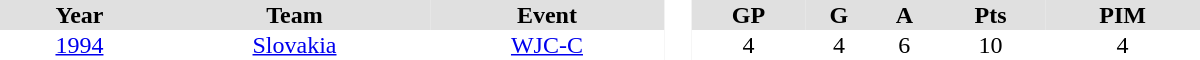<table border="0" cellpadding="1" cellspacing="0" style="text-align:center; width:50em">
<tr align="center" bgcolor="#e0e0e0">
<th>Year</th>
<th>Team</th>
<th>Event</th>
<th rowspan="99" bgcolor="#ffffff"> </th>
<th>GP</th>
<th>G</th>
<th>A</th>
<th>Pts</th>
<th>PIM</th>
</tr>
<tr>
<td><a href='#'>1994</a></td>
<td><a href='#'>Slovakia</a></td>
<td><a href='#'>WJC-C</a></td>
<td>4</td>
<td>4</td>
<td>6</td>
<td>10</td>
<td>4</td>
</tr>
</table>
